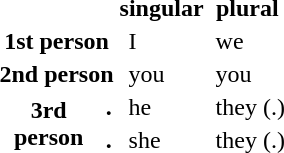<table>
<tr>
<th colspan="2"></th>
<th colspan="2">singular</th>
<th colspan="2">plural</th>
</tr>
<tr>
<th colspan="2">1st person</th>
<td></td>
<td>I</td>
<td></td>
<td>we</td>
</tr>
<tr>
<th colspan="2">2nd person</th>
<td></td>
<td>you</td>
<td></td>
<td>you</td>
</tr>
<tr>
<th rowspan="2">3rd<br>person</th>
<th>.</th>
<td></td>
<td>he</td>
<td></td>
<td>they (.)</td>
</tr>
<tr>
<th>.</th>
<td></td>
<td>she</td>
<td></td>
<td>they (.)</td>
</tr>
</table>
